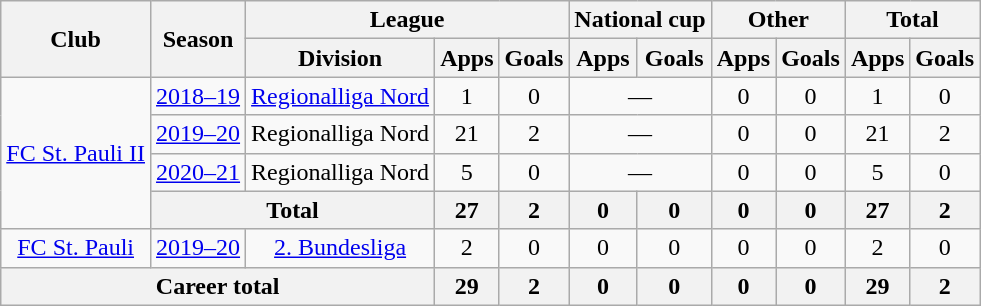<table class="wikitable" style="text-align: center">
<tr>
<th rowspan="2">Club</th>
<th rowspan="2">Season</th>
<th colspan="3">League</th>
<th colspan="2">National cup</th>
<th colspan="2">Other</th>
<th colspan="2">Total</th>
</tr>
<tr>
<th>Division</th>
<th>Apps</th>
<th>Goals</th>
<th>Apps</th>
<th>Goals</th>
<th>Apps</th>
<th>Goals</th>
<th>Apps</th>
<th>Goals</th>
</tr>
<tr>
<td rowspan="4"><a href='#'>FC St. Pauli II</a></td>
<td><a href='#'>2018–19</a></td>
<td><a href='#'>Regionalliga Nord</a></td>
<td>1</td>
<td>0</td>
<td colspan="2">—</td>
<td>0</td>
<td>0</td>
<td>1</td>
<td>0</td>
</tr>
<tr>
<td><a href='#'>2019–20</a></td>
<td>Regionalliga Nord</td>
<td>21</td>
<td>2</td>
<td colspan="2">—</td>
<td>0</td>
<td>0</td>
<td>21</td>
<td>2</td>
</tr>
<tr>
<td><a href='#'>2020–21</a></td>
<td>Regionalliga Nord</td>
<td>5</td>
<td>0</td>
<td colspan="2">—</td>
<td>0</td>
<td>0</td>
<td>5</td>
<td>0</td>
</tr>
<tr>
<th colspan="2">Total</th>
<th>27</th>
<th>2</th>
<th>0</th>
<th>0</th>
<th>0</th>
<th>0</th>
<th>27</th>
<th>2</th>
</tr>
<tr>
<td><a href='#'>FC St. Pauli</a></td>
<td><a href='#'>2019–20</a></td>
<td><a href='#'>2. Bundesliga</a></td>
<td>2</td>
<td>0</td>
<td>0</td>
<td>0</td>
<td>0</td>
<td>0</td>
<td>2</td>
<td>0</td>
</tr>
<tr>
<th colspan="3">Career total</th>
<th>29</th>
<th>2</th>
<th>0</th>
<th>0</th>
<th>0</th>
<th>0</th>
<th>29</th>
<th>2</th>
</tr>
</table>
